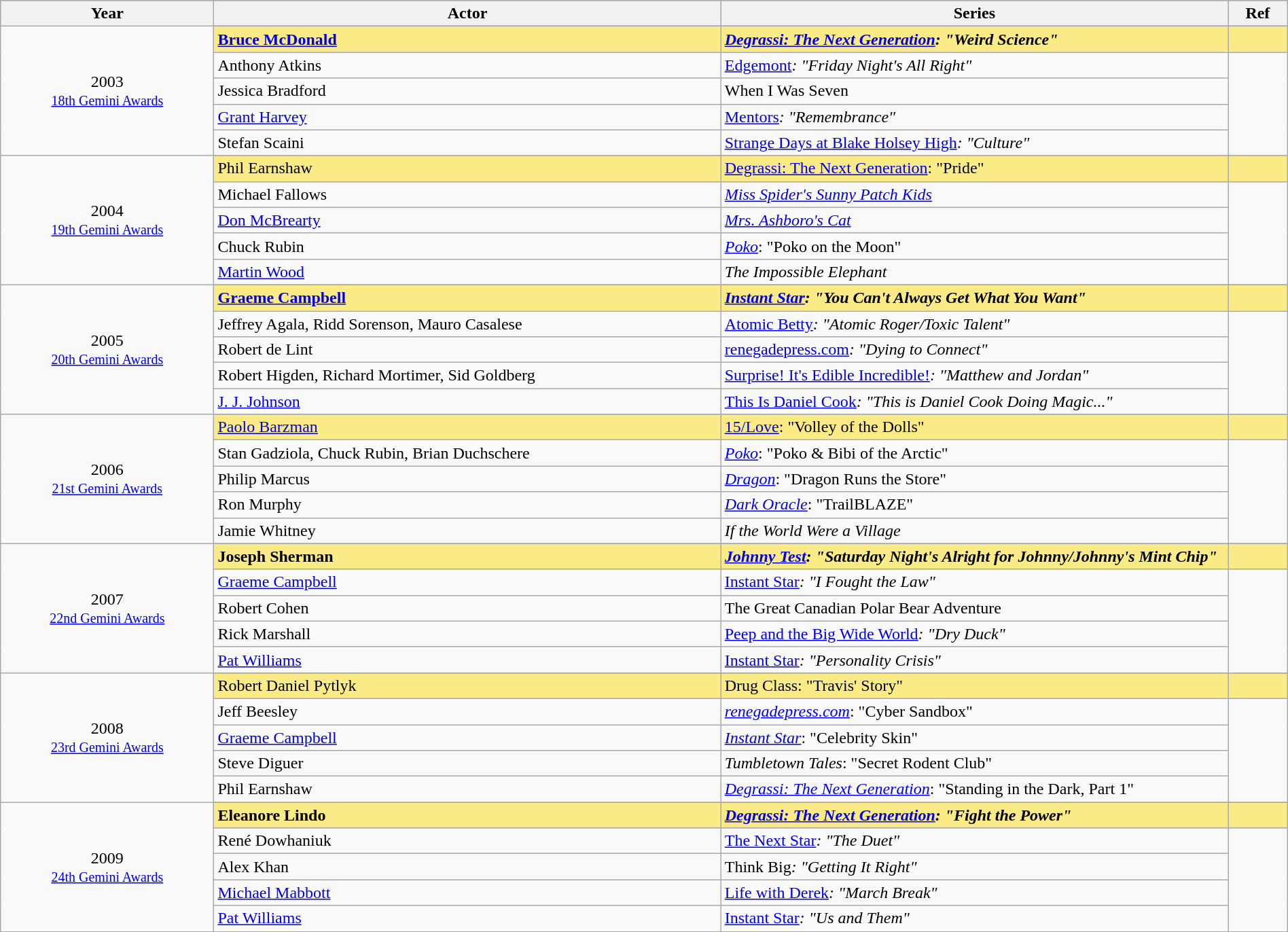<table class="wikitable" style="width:100%;">
<tr style="background:#bebebe;">
<th style="width:8%;">Year</th>
<th style="width:19%;">Actor</th>
<th style="width:19%;">Series</th>
<th style="width:2%;">Ref</th>
</tr>
<tr>
<td rowspan="6" align="center">2003 <br> <small><a href='#'>18th Gemini Awards</a></small></td>
</tr>
<tr style="background:#FAEB86;">
<td><strong><a href='#'>Bruce McDonald</a></strong></td>
<td><strong><em><a href='#'>Degrassi: The Next Generation</a><em>: "Weird Science"<strong></td>
<td></td>
</tr>
<tr>
<td>Anthony Atkins</td>
<td></em><a href='#'>Edgemont</a><em>: "Friday Night's All Right"</td>
<td rowspan=4></td>
</tr>
<tr>
<td>Jessica Bradford</td>
<td></em>When I Was Seven<em></td>
</tr>
<tr>
<td><a href='#'>Grant Harvey</a></td>
<td></em><a href='#'>Mentors</a><em>: "Remembrance"</td>
</tr>
<tr>
<td>Stefan Scaini</td>
<td></em><a href='#'>Strange Days at Blake Holsey High</a><em>: "Culture"</td>
</tr>
<tr>
<td rowspan="6" align="center">2004 <br> <small><a href='#'>19th Gemini Awards</a></small></td>
</tr>
<tr style="background:#FAEB86;">
<td></strong>Phil Earnshaw<strong></td>
<td></em></strong><a href='#'>Degrassi: The Next Generation</a></em>: "Pride"</strong></td>
<td></td>
</tr>
<tr>
<td>Michael Fallows</td>
<td><em><a href='#'>Miss Spider's Sunny Patch Kids</a></em></td>
<td rowspan=4></td>
</tr>
<tr>
<td><a href='#'>Don McBrearty</a></td>
<td><em><a href='#'>Mrs. Ashboro's Cat</a></em></td>
</tr>
<tr>
<td>Chuck Rubin</td>
<td><em><a href='#'>Poko</a></em>: "Poko on the Moon"</td>
</tr>
<tr>
<td><a href='#'>Martin Wood</a></td>
<td><em>The Impossible Elephant</em></td>
</tr>
<tr>
<td rowspan="6" align="center">2005 <br> <small><a href='#'>20th Gemini Awards</a></small></td>
</tr>
<tr style="background:#FAEB86;">
<td><strong><a href='#'>Graeme Campbell</a></strong></td>
<td><strong><em><a href='#'>Instant Star</a><em>: "You Can't Always Get What You Want"<strong></td>
<td></td>
</tr>
<tr>
<td>Jeffrey Agala, Ridd Sorenson, Mauro Casalese</td>
<td></em><a href='#'>Atomic Betty</a><em>: "Atomic Roger/Toxic Talent"</td>
<td rowspan=4></td>
</tr>
<tr>
<td>Robert de Lint</td>
<td></em><a href='#'>renegadepress.com</a><em>: "Dying to Connect"</td>
</tr>
<tr>
<td>Robert Higden, Richard Mortimer, Sid Goldberg</td>
<td></em><a href='#'>Surprise! It's Edible Incredible!</a><em>: "Matthew and Jordan"</td>
</tr>
<tr>
<td><a href='#'>J. J. Johnson</a></td>
<td></em><a href='#'>This Is Daniel Cook</a><em>: "This is Daniel Cook Doing Magic..."</td>
</tr>
<tr>
<td rowspan="6" align="center">2006 <br> <small><a href='#'>21st Gemini Awards</a></small></td>
</tr>
<tr style="background:#FAEB86;">
<td></strong><a href='#'>Paolo Barzman</a><strong></td>
<td></em></strong><a href='#'>15/Love</a></em>: "Volley of the Dolls"</strong></td>
<td></td>
</tr>
<tr>
<td>Stan Gadziola, Chuck Rubin, Brian Duchschere</td>
<td><em><a href='#'>Poko</a></em>: "Poko & Bibi of the Arctic"</td>
<td rowspan=4></td>
</tr>
<tr>
<td>Philip Marcus</td>
<td><em><a href='#'>Dragon</a></em>: "Dragon Runs the Store"</td>
</tr>
<tr>
<td>Ron Murphy</td>
<td><em><a href='#'>Dark Oracle</a></em>: "TrailBLAZE"</td>
</tr>
<tr>
<td>Jamie Whitney</td>
<td><em>If the World Were a Village</em></td>
</tr>
<tr>
<td rowspan="6" align="center">2007 <br> <small><a href='#'>22nd Gemini Awards</a></small></td>
</tr>
<tr style="background:#FAEB86;">
<td><strong>Joseph Sherman</strong></td>
<td><strong><em><a href='#'>Johnny Test</a><em>: "Saturday Night's Alright for Johnny/Johnny's Mint Chip"<strong></td>
<td></td>
</tr>
<tr>
<td><a href='#'>Graeme Campbell</a></td>
<td></em><a href='#'>Instant Star</a><em>: "I Fought the Law"</td>
<td rowspan=4></td>
</tr>
<tr>
<td>Robert Cohen</td>
<td></em>The Great Canadian Polar Bear Adventure<em></td>
</tr>
<tr>
<td>Rick Marshall</td>
<td></em><a href='#'>Peep and the Big Wide World</a><em>: "Dry Duck"</td>
</tr>
<tr>
<td><a href='#'>Pat Williams</a></td>
<td></em><a href='#'>Instant Star</a><em>: "Personality Crisis"</td>
</tr>
<tr>
<td rowspan="6" align="center">2008 <br> <small><a href='#'>23rd Gemini Awards</a></small></td>
</tr>
<tr style="background:#FAEB86;">
<td></strong>Robert Daniel Pytlyk<strong></td>
<td></em></strong>Drug Class</em>: "Travis' Story"</strong></td>
<td></td>
</tr>
<tr>
<td>Jeff Beesley</td>
<td><em><a href='#'>renegadepress.com</a></em>: "Cyber Sandbox"</td>
<td rowspan=4></td>
</tr>
<tr>
<td><a href='#'>Graeme Campbell</a></td>
<td><em><a href='#'>Instant Star</a></em>: "Celebrity Skin"</td>
</tr>
<tr>
<td>Steve Diguer</td>
<td><em>Tumbletown Tales</em>: "Secret Rodent Club"</td>
</tr>
<tr>
<td>Phil Earnshaw</td>
<td><em><a href='#'>Degrassi: The Next Generation</a></em>: "Standing in the Dark, Part 1"</td>
</tr>
<tr>
<td rowspan="6" align="center">2009 <br> <small><a href='#'>24th Gemini Awards</a></small></td>
</tr>
<tr style="background:#FAEB86;">
<td><strong>Eleanore Lindo</strong></td>
<td><strong><em><a href='#'>Degrassi: The Next Generation</a><em>: "Fight the Power"<strong></td>
<td></td>
</tr>
<tr>
<td>René Dowhaniuk</td>
<td></em><a href='#'>The Next Star</a><em>: "The Duet"</td>
<td rowspan=4></td>
</tr>
<tr>
<td>Alex Khan</td>
<td></em>Think Big<em>: "Getting It Right"</td>
</tr>
<tr>
<td><a href='#'>Michael Mabbott</a></td>
<td></em><a href='#'>Life with Derek</a><em>: "March Break"</td>
</tr>
<tr>
<td><a href='#'>Pat Williams</a></td>
<td></em><a href='#'>Instant Star</a><em>: "Us and Them"</td>
</tr>
</table>
